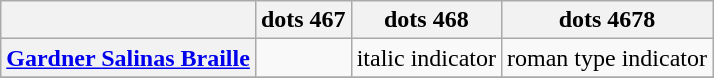<table class="wikitable">
<tr>
<th></th>
<th>dots 467</th>
<th>dots 468</th>
<th>dots 4678</th>
</tr>
<tr>
<th align=left><a href='#'>Gardner Salinas Braille</a></th>
<td></td>
<td>italic indicator</td>
<td>roman type indicator</td>
</tr>
<tr>
</tr>
<tr>
</tr>
</table>
